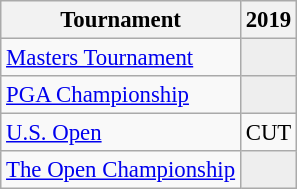<table class="wikitable" style="font-size:95%;text-align:center;">
<tr>
<th>Tournament</th>
<th>2019</th>
</tr>
<tr>
<td align=left><a href='#'>Masters Tournament</a></td>
<td style="background:#eeeeee;"></td>
</tr>
<tr>
<td align=left><a href='#'>PGA Championship</a></td>
<td style="background:#eeeeee;"></td>
</tr>
<tr>
<td align=left><a href='#'>U.S. Open</a></td>
<td>CUT</td>
</tr>
<tr>
<td align=left><a href='#'>The Open Championship</a></td>
<td style="background:#eeeeee;"></td>
</tr>
</table>
